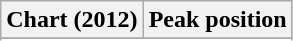<table class="wikitable sortable" border="1">
<tr>
<th>Chart (2012)</th>
<th>Peak position</th>
</tr>
<tr>
</tr>
<tr>
</tr>
<tr>
</tr>
<tr>
</tr>
</table>
